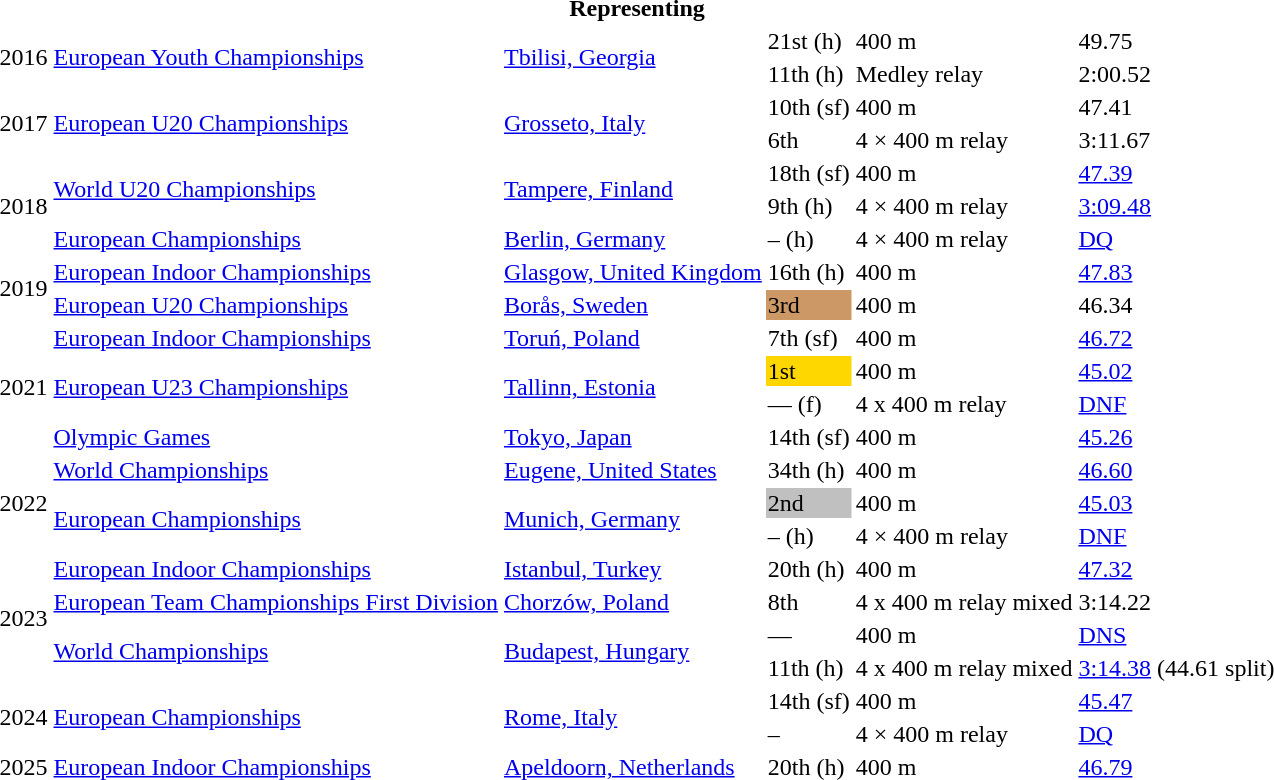<table>
<tr>
<th colspan="7">Representing </th>
</tr>
<tr>
<td rowspan=2>2016</td>
<td rowspan=2><a href='#'>European Youth Championships</a></td>
<td rowspan=2><a href='#'>Tbilisi, Georgia</a></td>
<td>21st (h)</td>
<td>400 m</td>
<td>49.75</td>
<td></td>
</tr>
<tr>
<td>11th (h)</td>
<td>Medley relay</td>
<td>2:00.52</td>
<td></td>
</tr>
<tr>
<td rowspan=2>2017</td>
<td rowspan=2><a href='#'>European U20 Championships</a></td>
<td rowspan=2><a href='#'>Grosseto, Italy</a></td>
<td>10th (sf)</td>
<td>400 m</td>
<td>47.41</td>
<td></td>
</tr>
<tr>
<td>6th</td>
<td>4 × 400 m relay</td>
<td>3:11.67</td>
<td></td>
</tr>
<tr>
<td rowspan=3>2018</td>
<td rowspan=2><a href='#'>World U20 Championships</a></td>
<td rowspan=2><a href='#'>Tampere, Finland</a></td>
<td>18th (sf)</td>
<td>400 m</td>
<td><a href='#'>47.39</a></td>
<td></td>
</tr>
<tr>
<td>9th (h)</td>
<td>4 × 400 m relay</td>
<td><a href='#'>3:09.48</a></td>
<td></td>
</tr>
<tr>
<td><a href='#'>European Championships</a></td>
<td><a href='#'>Berlin, Germany</a></td>
<td>– (h)</td>
<td>4 × 400 m relay</td>
<td><a href='#'>DQ</a></td>
<td></td>
</tr>
<tr>
<td rowspan=2>2019</td>
<td><a href='#'>European Indoor Championships</a></td>
<td><a href='#'>Glasgow, United Kingdom</a></td>
<td>16th (h)</td>
<td>400 m</td>
<td><a href='#'>47.83</a></td>
<td></td>
</tr>
<tr>
<td><a href='#'>European U20 Championships</a></td>
<td><a href='#'>Borås, Sweden</a></td>
<td bgcolor=cc9966>3rd</td>
<td>400 m</td>
<td>46.34</td>
<td></td>
</tr>
<tr>
<td rowspan=4>2021</td>
<td><a href='#'>European Indoor Championships</a></td>
<td><a href='#'>Toruń, Poland</a></td>
<td>7th (sf)</td>
<td>400 m</td>
<td><a href='#'>46.72</a></td>
<td></td>
</tr>
<tr>
<td rowspan=2><a href='#'>European U23 Championships</a></td>
<td rowspan=2><a href='#'>Tallinn, Estonia</a></td>
<td bgcolor=gold>1st</td>
<td>400 m</td>
<td><a href='#'>45.02</a></td>
<td><strong></strong></td>
</tr>
<tr>
<td>— (f)</td>
<td>4 x 400 m relay</td>
<td><a href='#'>DNF</a></td>
<td></td>
</tr>
<tr>
<td><a href='#'>Olympic Games</a></td>
<td><a href='#'>Tokyo, Japan</a></td>
<td>14th (sf)</td>
<td>400 m</td>
<td><a href='#'>45.26</a></td>
<td></td>
</tr>
<tr>
<td rowspan=3>2022</td>
<td><a href='#'>World Championships</a></td>
<td><a href='#'>Eugene, United States</a></td>
<td>34th (h)</td>
<td>400 m</td>
<td><a href='#'>46.60</a></td>
<td></td>
</tr>
<tr>
<td rowspan=2><a href='#'>European Championships</a></td>
<td rowspan=2><a href='#'>Munich, Germany</a></td>
<td bgcolor =silver>2nd</td>
<td>400 m</td>
<td><a href='#'>45.03</a></td>
<td></td>
</tr>
<tr>
<td>– (h)</td>
<td>4 × 400 m relay</td>
<td><a href='#'>DNF</a></td>
<td></td>
</tr>
<tr>
<td rowspan=4>2023</td>
<td><a href='#'>European Indoor Championships</a></td>
<td><a href='#'>Istanbul, Turkey</a></td>
<td>20th (h)</td>
<td>400 m</td>
<td><a href='#'>47.32</a></td>
<td></td>
</tr>
<tr>
<td><a href='#'>European Team Championships First Division</a></td>
<td><a href='#'>Chorzów, Poland</a></td>
<td>8th</td>
<td>4 x 400 m relay mixed</td>
<td>3:14.22</td>
<td></td>
</tr>
<tr>
<td rowspan=2><a href='#'>World Championships</a></td>
<td rowspan=2><a href='#'>Budapest, Hungary</a></td>
<td>—</td>
<td>400 m</td>
<td><a href='#'>DNS</a></td>
<td></td>
</tr>
<tr>
<td>11th (h)</td>
<td>4 x 400 m relay mixed</td>
<td><a href='#'>3:14.38</a></td>
<td>(44.61 split)</td>
</tr>
<tr>
<td rowspan=2>2024</td>
<td rowspan=2><a href='#'>European Championships</a></td>
<td rowspan=2><a href='#'>Rome, Italy</a></td>
<td>14th (sf)</td>
<td>400 m</td>
<td><a href='#'>45.47</a></td>
</tr>
<tr>
<td>–</td>
<td>4 × 400 m relay</td>
<td><a href='#'>DQ</a></td>
</tr>
<tr>
<td>2025</td>
<td><a href='#'>European  Indoor Championships</a></td>
<td><a href='#'>Apeldoorn, Netherlands</a></td>
<td>20th (h)</td>
<td>400 m</td>
<td><a href='#'>46.79</a></td>
</tr>
</table>
